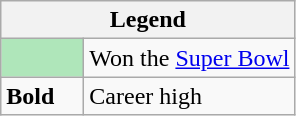<table class="wikitable mw-collapsible mw-collapsed">
<tr>
<th colspan="2">Legend</th>
</tr>
<tr>
<td style="background:#afe6ba; width:3em;"></td>
<td>Won the <a href='#'>Super Bowl</a></td>
</tr>
<tr>
<td><strong>Bold</strong></td>
<td>Career high</td>
</tr>
</table>
